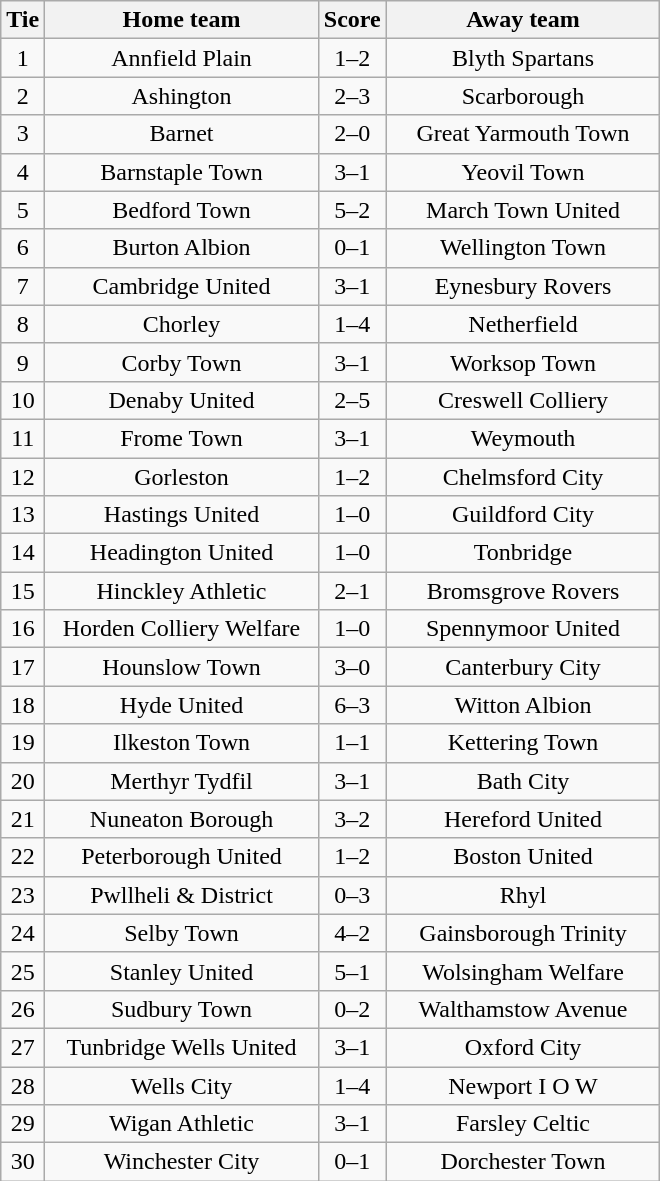<table class="wikitable" style="text-align:center;">
<tr>
<th width=20>Tie</th>
<th width=175>Home team</th>
<th width=20>Score</th>
<th width=175>Away team</th>
</tr>
<tr>
<td>1</td>
<td>Annfield Plain</td>
<td>1–2</td>
<td>Blyth Spartans</td>
</tr>
<tr>
<td>2</td>
<td>Ashington</td>
<td>2–3</td>
<td>Scarborough</td>
</tr>
<tr>
<td>3</td>
<td>Barnet</td>
<td>2–0</td>
<td>Great Yarmouth Town</td>
</tr>
<tr>
<td>4</td>
<td>Barnstaple Town</td>
<td>3–1</td>
<td>Yeovil Town</td>
</tr>
<tr>
<td>5</td>
<td>Bedford Town</td>
<td>5–2</td>
<td>March Town United</td>
</tr>
<tr>
<td>6</td>
<td>Burton Albion</td>
<td>0–1</td>
<td>Wellington Town</td>
</tr>
<tr>
<td>7</td>
<td>Cambridge United</td>
<td>3–1</td>
<td>Eynesbury Rovers</td>
</tr>
<tr>
<td>8</td>
<td>Chorley</td>
<td>1–4</td>
<td>Netherfield</td>
</tr>
<tr>
<td>9</td>
<td>Corby Town</td>
<td>3–1</td>
<td>Worksop Town</td>
</tr>
<tr>
<td>10</td>
<td>Denaby United</td>
<td>2–5</td>
<td>Creswell Colliery</td>
</tr>
<tr>
<td>11</td>
<td>Frome Town</td>
<td>3–1</td>
<td>Weymouth</td>
</tr>
<tr>
<td>12</td>
<td>Gorleston</td>
<td>1–2</td>
<td>Chelmsford City</td>
</tr>
<tr>
<td>13</td>
<td>Hastings United</td>
<td>1–0</td>
<td>Guildford City</td>
</tr>
<tr>
<td>14</td>
<td>Headington United</td>
<td>1–0</td>
<td>Tonbridge</td>
</tr>
<tr>
<td>15</td>
<td>Hinckley Athletic</td>
<td>2–1</td>
<td>Bromsgrove Rovers</td>
</tr>
<tr>
<td>16</td>
<td>Horden Colliery Welfare</td>
<td>1–0</td>
<td>Spennymoor United</td>
</tr>
<tr>
<td>17</td>
<td>Hounslow Town</td>
<td>3–0</td>
<td>Canterbury City</td>
</tr>
<tr>
<td>18</td>
<td>Hyde United</td>
<td>6–3</td>
<td>Witton Albion</td>
</tr>
<tr>
<td>19</td>
<td>Ilkeston Town</td>
<td>1–1</td>
<td>Kettering Town</td>
</tr>
<tr>
<td>20</td>
<td>Merthyr Tydfil</td>
<td>3–1</td>
<td>Bath City</td>
</tr>
<tr>
<td>21</td>
<td>Nuneaton Borough</td>
<td>3–2</td>
<td>Hereford United</td>
</tr>
<tr>
<td>22</td>
<td>Peterborough United</td>
<td>1–2</td>
<td>Boston United</td>
</tr>
<tr>
<td>23</td>
<td>Pwllheli & District</td>
<td>0–3</td>
<td>Rhyl</td>
</tr>
<tr>
<td>24</td>
<td>Selby Town</td>
<td>4–2</td>
<td>Gainsborough Trinity</td>
</tr>
<tr>
<td>25</td>
<td>Stanley United</td>
<td>5–1</td>
<td>Wolsingham Welfare</td>
</tr>
<tr>
<td>26</td>
<td>Sudbury Town</td>
<td>0–2</td>
<td>Walthamstow Avenue</td>
</tr>
<tr>
<td>27</td>
<td>Tunbridge Wells United</td>
<td>3–1</td>
<td>Oxford City</td>
</tr>
<tr>
<td>28</td>
<td>Wells City</td>
<td>1–4</td>
<td>Newport I O W</td>
</tr>
<tr>
<td>29</td>
<td>Wigan Athletic</td>
<td>3–1</td>
<td>Farsley Celtic</td>
</tr>
<tr>
<td>30</td>
<td>Winchester City</td>
<td>0–1</td>
<td>Dorchester Town</td>
</tr>
</table>
